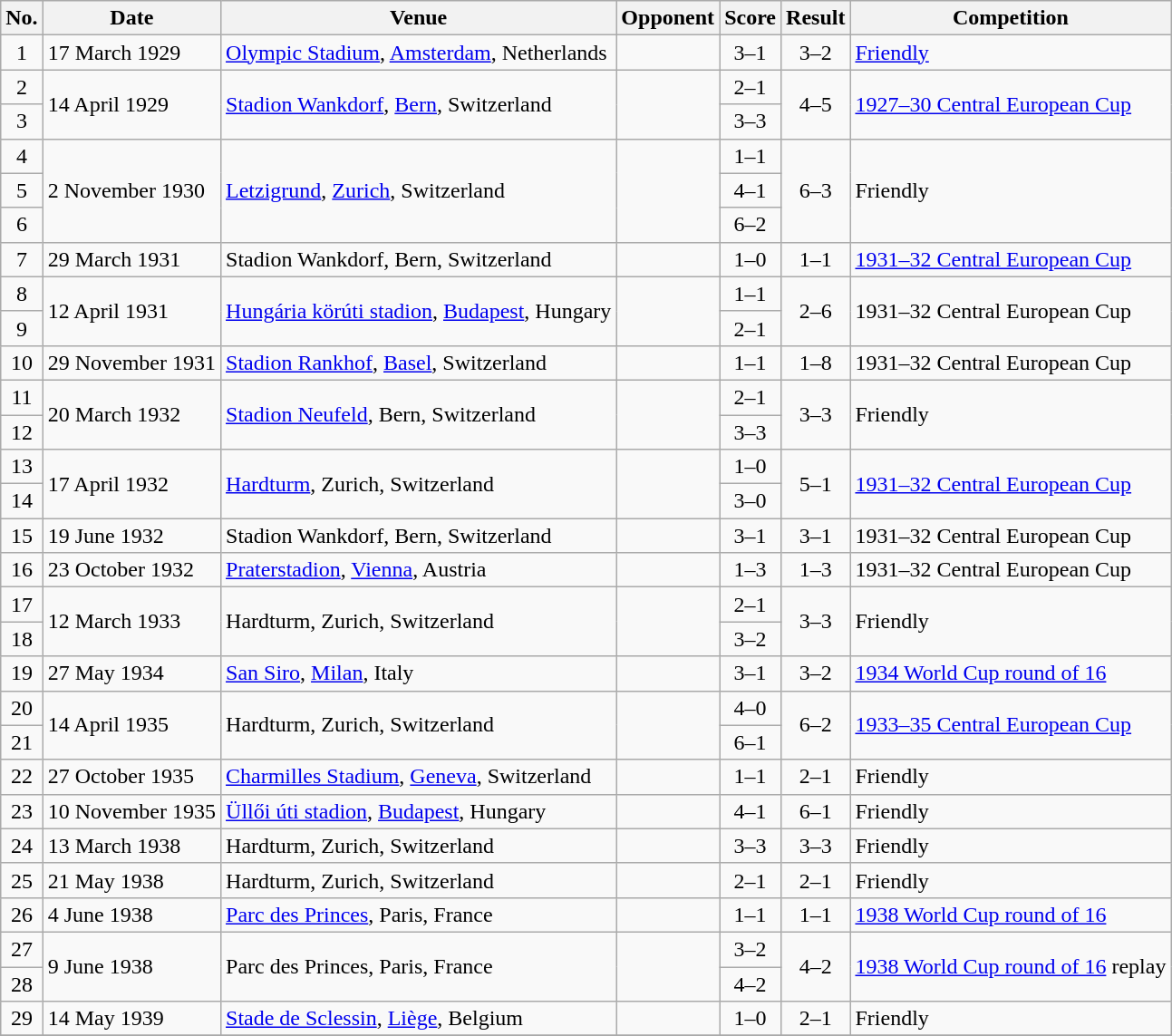<table class="wikitable sortable">
<tr>
<th scope="col">No.</th>
<th scope="col">Date</th>
<th scope="col">Venue</th>
<th scope="col">Opponent</th>
<th scope="col">Score</th>
<th scope="col">Result</th>
<th scope="col">Competition</th>
</tr>
<tr>
<td style="text-align:center">1</td>
<td>17 March 1929</td>
<td><a href='#'>Olympic Stadium</a>, <a href='#'>Amsterdam</a>, Netherlands</td>
<td></td>
<td style="text-align:center">3–1</td>
<td style="text-align:center">3–2</td>
<td><a href='#'>Friendly</a></td>
</tr>
<tr>
<td style="text-align:center">2</td>
<td rowspan="2">14 April 1929</td>
<td rowspan="2"><a href='#'>Stadion Wankdorf</a>, <a href='#'>Bern</a>, Switzerland</td>
<td rowspan="2"></td>
<td style="text-align:center">2–1</td>
<td rowspan="2" style="text-align:center">4–5</td>
<td rowspan="2"><a href='#'>1927–30 Central European Cup</a></td>
</tr>
<tr>
<td style="text-align:center">3</td>
<td style="text-align:center">3–3</td>
</tr>
<tr>
<td style="text-align:center">4</td>
<td rowspan="3">2 November 1930</td>
<td rowspan="3"><a href='#'>Letzigrund</a>, <a href='#'>Zurich</a>, Switzerland</td>
<td rowspan="3"></td>
<td style="text-align:center">1–1</td>
<td rowspan="3" style="text-align:center">6–3</td>
<td rowspan="3">Friendly</td>
</tr>
<tr>
<td style="text-align:center">5</td>
<td style="text-align:center">4–1</td>
</tr>
<tr>
<td style="text-align:center">6</td>
<td style="text-align:center">6–2</td>
</tr>
<tr>
<td style="text-align:center">7</td>
<td>29 March 1931</td>
<td>Stadion Wankdorf, Bern, Switzerland</td>
<td></td>
<td style="text-align:center">1–0</td>
<td style="text-align:center">1–1</td>
<td><a href='#'>1931–32 Central European Cup</a></td>
</tr>
<tr>
<td style="text-align:center">8</td>
<td rowspan="2">12 April 1931</td>
<td rowspan="2"><a href='#'>Hungária körúti stadion</a>, <a href='#'>Budapest</a>, Hungary</td>
<td rowspan="2"></td>
<td style="text-align:center">1–1</td>
<td rowspan="2" style="text-align:center">2–6</td>
<td rowspan="2">1931–32 Central European Cup</td>
</tr>
<tr>
<td style="text-align:center">9</td>
<td style="text-align:center">2–1</td>
</tr>
<tr>
<td style="text-align:center">10</td>
<td>29 November 1931</td>
<td><a href='#'>Stadion Rankhof</a>, <a href='#'>Basel</a>, Switzerland</td>
<td></td>
<td style="text-align:center">1–1</td>
<td style="text-align:center">1–8</td>
<td>1931–32 Central European Cup</td>
</tr>
<tr>
<td style="text-align:center">11</td>
<td rowspan="2">20 March 1932</td>
<td rowspan="2"><a href='#'>Stadion Neufeld</a>, Bern, Switzerland</td>
<td rowspan="2"></td>
<td style="text-align:center">2–1</td>
<td rowspan="2" style="text-align:center">3–3</td>
<td rowspan="2">Friendly</td>
</tr>
<tr>
<td style="text-align:center">12</td>
<td style="text-align:center">3–3</td>
</tr>
<tr>
<td style="text-align:center">13</td>
<td rowspan="2">17 April 1932</td>
<td rowspan="2"><a href='#'>Hardturm</a>, Zurich, Switzerland</td>
<td rowspan="2"></td>
<td style="text-align:center">1–0</td>
<td rowspan=2 style="text-align:center">5–1</td>
<td rowspan="2"><a href='#'>1931–32 Central European Cup</a></td>
</tr>
<tr>
<td style="text-align:center">14</td>
<td style="text-align:center">3–0</td>
</tr>
<tr>
<td style="text-align:center">15</td>
<td>19 June 1932</td>
<td>Stadion Wankdorf, Bern, Switzerland</td>
<td></td>
<td style="text-align:center">3–1</td>
<td style="text-align:center">3–1</td>
<td>1931–32 Central European Cup</td>
</tr>
<tr>
<td style="text-align:center">16</td>
<td>23 October 1932</td>
<td><a href='#'>Praterstadion</a>, <a href='#'>Vienna</a>, Austria</td>
<td></td>
<td style="text-align:center">1–3</td>
<td style="text-align:center">1–3</td>
<td>1931–32 Central European Cup</td>
</tr>
<tr>
<td style="text-align:center">17</td>
<td rowspan="2">12 March 1933</td>
<td rowspan="2">Hardturm, Zurich, Switzerland</td>
<td rowspan="2"></td>
<td style="text-align:center">2–1</td>
<td rowspan="2" style="text-align:center">3–3</td>
<td rowspan="2">Friendly</td>
</tr>
<tr>
<td style="text-align:center">18</td>
<td style="text-align:center">3–2</td>
</tr>
<tr>
<td style="text-align:center">19</td>
<td>27 May 1934</td>
<td><a href='#'>San Siro</a>, <a href='#'>Milan</a>, Italy</td>
<td></td>
<td style="text-align:center">3–1</td>
<td style="text-align:center">3–2</td>
<td><a href='#'>1934 World Cup round of 16</a></td>
</tr>
<tr>
<td style="text-align:center">20</td>
<td rowspan="2">14 April 1935</td>
<td rowspan="2">Hardturm, Zurich, Switzerland</td>
<td rowspan="2"></td>
<td style="text-align:center">4–0</td>
<td rowspan=2 style="text-align:center">6–2</td>
<td rowspan="2"><a href='#'>1933–35 Central European Cup</a></td>
</tr>
<tr>
<td style="text-align:center">21</td>
<td style="text-align:center">6–1</td>
</tr>
<tr>
<td style="text-align:center">22</td>
<td>27 October 1935</td>
<td><a href='#'>Charmilles Stadium</a>, <a href='#'>Geneva</a>, Switzerland</td>
<td></td>
<td style="text-align:center">1–1</td>
<td rowspan=1 style="text-align:center">2–1</td>
<td>Friendly</td>
</tr>
<tr>
<td style="text-align:center">23</td>
<td>10 November 1935</td>
<td><a href='#'>Üllői úti stadion</a>, <a href='#'>Budapest</a>, Hungary</td>
<td></td>
<td style="text-align:center">4–1</td>
<td rowspan=1 style="text-align:center">6–1</td>
<td>Friendly</td>
</tr>
<tr>
<td style="text-align:center">24</td>
<td>13 March 1938</td>
<td>Hardturm, Zurich, Switzerland</td>
<td></td>
<td style="text-align:center">3–3</td>
<td rowspan=1 style="text-align:center">3–3</td>
<td>Friendly</td>
</tr>
<tr>
<td style="text-align:center">25</td>
<td>21 May 1938</td>
<td>Hardturm, Zurich, Switzerland</td>
<td></td>
<td style="text-align:center">2–1</td>
<td rowspan=1 style="text-align:center">2–1</td>
<td>Friendly</td>
</tr>
<tr>
<td style="text-align:center">26</td>
<td>4 June 1938</td>
<td><a href='#'>Parc des Princes</a>, Paris, France</td>
<td></td>
<td style="text-align:center">1–1</td>
<td rowspan=1 style="text-align:center">1–1</td>
<td><a href='#'>1938 World Cup round of 16</a></td>
</tr>
<tr>
<td style="text-align:center">27</td>
<td rowspan="2">9 June 1938</td>
<td rowspan="2">Parc des Princes, Paris, France</td>
<td rowspan="2"></td>
<td style="text-align:center">3–2</td>
<td rowspan="2" style="text-align:center">4–2</td>
<td rowspan="2"><a href='#'>1938 World Cup round of 16</a> replay</td>
</tr>
<tr>
<td style="text-align:center">28</td>
<td style="text-align:center">4–2</td>
</tr>
<tr>
<td style="text-align:center">29</td>
<td>14 May 1939</td>
<td><a href='#'>Stade de Sclessin</a>, <a href='#'>Liège</a>, Belgium</td>
<td></td>
<td style="text-align:center">1–0</td>
<td rowspan=1 style="text-align:center">2–1</td>
<td>Friendly</td>
</tr>
<tr>
</tr>
</table>
